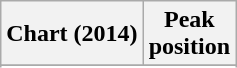<table class="wikitable sortable plainrowheaders">
<tr>
<th scope="col">Chart (2014)</th>
<th scope="col">Peak<br>position</th>
</tr>
<tr>
</tr>
<tr>
</tr>
</table>
